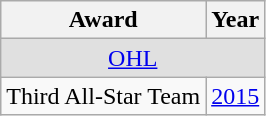<table class="wikitable">
<tr>
<th>Award</th>
<th>Year</th>
</tr>
<tr ALIGN="center" bgcolor="#e0e0e0">
<td colspan="3"><a href='#'>OHL</a></td>
</tr>
<tr>
<td>Third All-Star Team</td>
<td><a href='#'>2015</a></td>
</tr>
</table>
